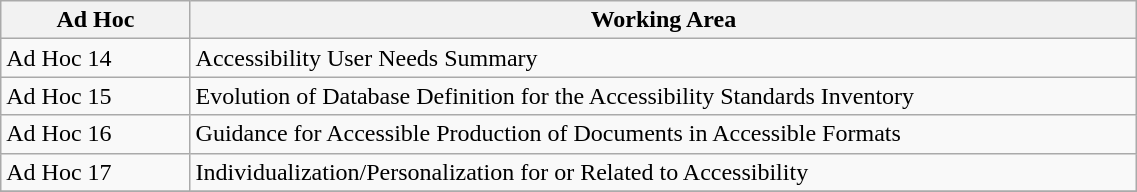<table class="wikitable" width="60%">
<tr>
<th width="10%">Ad Hoc</th>
<th width="50%">Working Area</th>
</tr>
<tr>
<td>Ad Hoc 14</td>
<td>Accessibility User Needs Summary</td>
</tr>
<tr>
<td>Ad Hoc 15</td>
<td>Evolution of Database Definition for the Accessibility Standards Inventory</td>
</tr>
<tr>
<td>Ad Hoc 16</td>
<td>Guidance for Accessible Production of Documents in Accessible Formats</td>
</tr>
<tr>
<td>Ad Hoc 17</td>
<td>Individualization/Personalization for or Related to Accessibility</td>
</tr>
<tr>
</tr>
</table>
